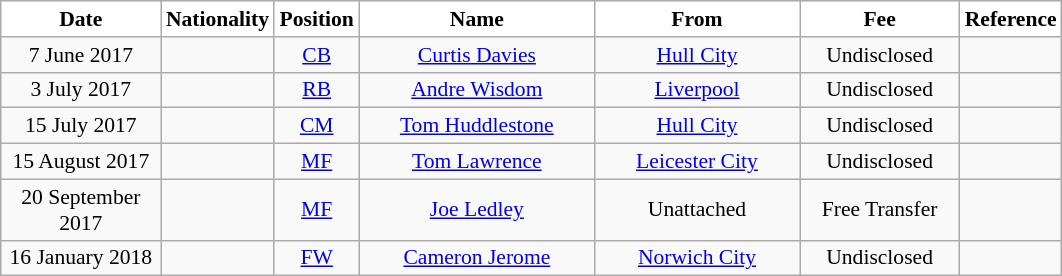<table class="wikitable"  style="text-align:center; font-size:90%; ">
<tr>
<th style="background:#FFFFFF; color:black; width:100px;">Date</th>
<th style="background:#FFFFFF; color:black; width:50px;">Nationality</th>
<th style="background:#FFFFFF; color:black; width:50px;">Position</th>
<th style="background:#FFFFFF; color:black; width:150px;">Name</th>
<th style="background:#FFFFFF; color:black; width:130px;">From</th>
<th style="background:#FFFFFF; color:black; width:100px;">Fee</th>
<th style="background:#FFFFFF; color:black; width:25px;">Reference</th>
</tr>
<tr>
<td>7 June 2017</td>
<td></td>
<td><a href='#'>CB</a></td>
<td><a href='#'>Curtis Davies</a></td>
<td><a href='#'>Hull City</a></td>
<td>Undisclosed</td>
<td></td>
</tr>
<tr>
<td>3 July 2017</td>
<td></td>
<td><a href='#'>RB</a></td>
<td><a href='#'>Andre Wisdom</a></td>
<td><a href='#'>Liverpool</a></td>
<td>Undisclosed</td>
<td></td>
</tr>
<tr>
<td>15 July 2017</td>
<td></td>
<td><a href='#'>CM</a></td>
<td><a href='#'>Tom Huddlestone</a></td>
<td><a href='#'>Hull City</a></td>
<td>Undisclosed</td>
<td></td>
</tr>
<tr>
<td>15 August 2017</td>
<td></td>
<td><a href='#'>MF</a></td>
<td><a href='#'>Tom Lawrence</a></td>
<td><a href='#'>Leicester City</a></td>
<td>Undisclosed</td>
<td></td>
</tr>
<tr>
<td>20 September 2017</td>
<td></td>
<td><a href='#'>MF</a></td>
<td><a href='#'>Joe Ledley</a></td>
<td>Unattached</td>
<td>Free Transfer</td>
<td></td>
</tr>
<tr>
<td>16 January 2018</td>
<td></td>
<td><a href='#'>FW</a></td>
<td><a href='#'>Cameron Jerome</a></td>
<td><a href='#'>Norwich City</a></td>
<td>Undisclosed</td>
<td></td>
</tr>
</table>
